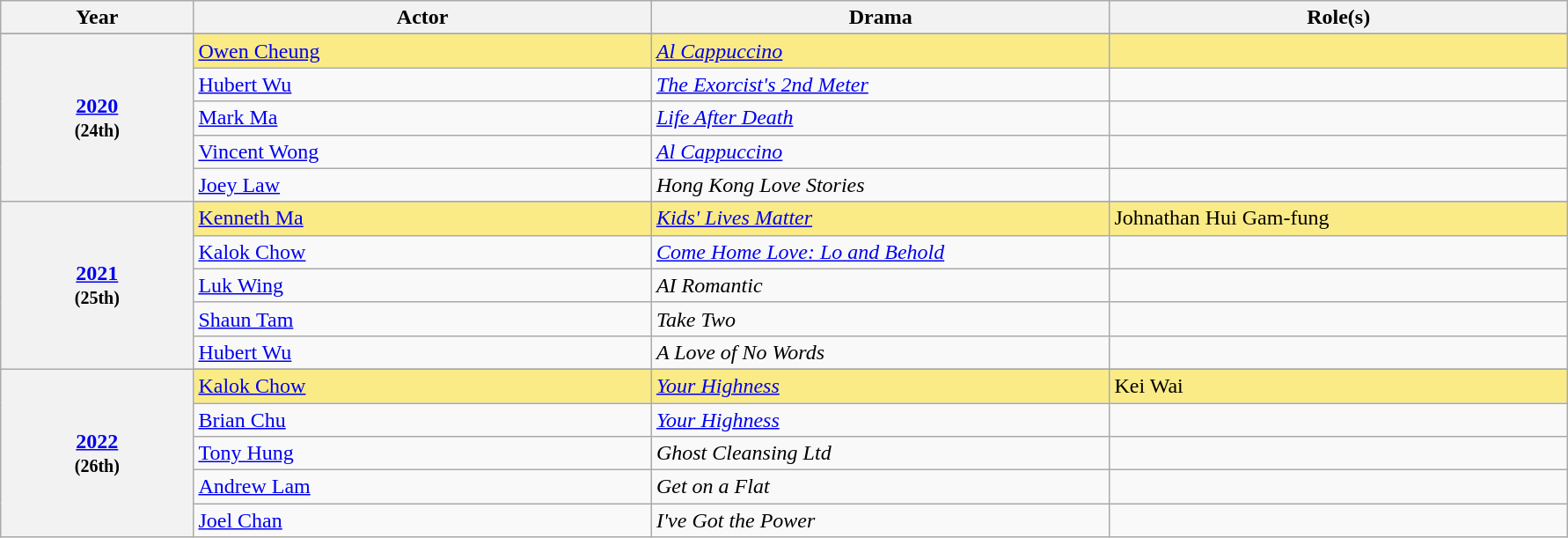<table class="wikitable">
<tr>
<th width="8%">Year</th>
<th width="19%">Actor</th>
<th width="19%">Drama</th>
<th width="19%">Role(s)</th>
</tr>
<tr>
</tr>
<tr>
<th scope="row" rowspan=6 style="text-align:center"><strong><a href='#'>2020</a></strong><br><small>(24th)</small></th>
</tr>
<tr style="background:#FAEB86">
<td><a href='#'>Owen Cheung</a></td>
<td><em><a href='#'>Al Cappuccino</a></em></td>
<td></td>
</tr>
<tr>
<td><a href='#'>Hubert Wu</a></td>
<td><em><a href='#'>The Exorcist's 2nd Meter</a></em></td>
<td></td>
</tr>
<tr>
<td><a href='#'>Mark Ma</a></td>
<td><em><a href='#'>Life After Death</a></em></td>
<td></td>
</tr>
<tr>
<td><a href='#'>Vincent Wong</a></td>
<td><em><a href='#'>Al Cappuccino</a></em></td>
<td></td>
</tr>
<tr>
<td><a href='#'>Joey Law</a></td>
<td><em>Hong Kong Love Stories</em></td>
<td></td>
</tr>
<tr>
<th scope="row" rowspan=6 style="text-align:center"><strong><a href='#'>2021</a></strong><br><small>(25th)</small></th>
</tr>
<tr style="background:#FAEB86">
<td><a href='#'>Kenneth Ma</a></td>
<td><em><a href='#'>Kids' Lives Matter</a></em></td>
<td>Johnathan Hui Gam-fung</td>
</tr>
<tr>
<td><a href='#'>Kalok Chow</a></td>
<td><em><a href='#'>Come Home Love: Lo and Behold</a></em></td>
<td></td>
</tr>
<tr>
<td><a href='#'>Luk Wing</a></td>
<td><em>AI Romantic</em></td>
<td></td>
</tr>
<tr>
<td><a href='#'>Shaun Tam</a></td>
<td><em>Take Two</em></td>
<td></td>
</tr>
<tr>
<td><a href='#'>Hubert Wu</a></td>
<td><em>A Love of No Words</em></td>
<td></td>
</tr>
<tr>
<th scope="row" rowspan=6 style="text-align:center"><strong><a href='#'>2022</a></strong><br><small>(26th)</small></th>
</tr>
<tr style="background:#FAEB86">
<td><a href='#'>Kalok Chow</a></td>
<td><em><a href='#'>Your Highness</a></em></td>
<td>Kei Wai</td>
</tr>
<tr>
<td><a href='#'>Brian Chu</a></td>
<td><em><a href='#'>Your Highness</a></em></td>
<td></td>
</tr>
<tr>
<td><a href='#'>Tony Hung</a></td>
<td><em>Ghost Cleansing Ltd</em></td>
<td></td>
</tr>
<tr>
<td><a href='#'>Andrew Lam</a></td>
<td><em>Get on a Flat</em></td>
<td></td>
</tr>
<tr>
<td><a href='#'>Joel Chan</a></td>
<td><em>I've Got the Power</em></td>
<td></td>
</tr>
</table>
